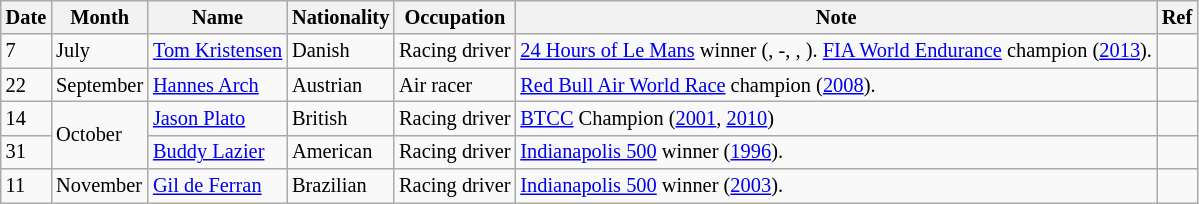<table class="wikitable" style="font-size:85%;">
<tr>
<th>Date</th>
<th>Month</th>
<th>Name</th>
<th>Nationality</th>
<th>Occupation</th>
<th>Note</th>
<th>Ref</th>
</tr>
<tr>
<td>7</td>
<td>July</td>
<td><a href='#'>Tom Kristensen</a></td>
<td>Danish</td>
<td>Racing driver</td>
<td><a href='#'>24 Hours of Le Mans</a> winner (, -, , ). <a href='#'>FIA World Endurance</a> champion (<a href='#'>2013</a>).</td>
<td></td>
</tr>
<tr>
<td>22</td>
<td>September</td>
<td><a href='#'>Hannes Arch</a></td>
<td>Austrian</td>
<td>Air racer</td>
<td><a href='#'>Red Bull Air World Race</a> champion (<a href='#'>2008</a>).</td>
<td></td>
</tr>
<tr>
<td>14</td>
<td rowspan=2>October</td>
<td><a href='#'>Jason Plato</a></td>
<td>British</td>
<td>Racing driver</td>
<td><a href='#'>BTCC</a> Champion (<a href='#'>2001</a>, <a href='#'>2010</a>)</td>
<td></td>
</tr>
<tr>
<td>31</td>
<td><a href='#'>Buddy Lazier</a></td>
<td>American</td>
<td>Racing driver</td>
<td><a href='#'>Indianapolis 500</a> winner (<a href='#'>1996</a>).</td>
<td></td>
</tr>
<tr>
<td>11</td>
<td>November</td>
<td><a href='#'>Gil de Ferran</a></td>
<td>Brazilian</td>
<td>Racing driver</td>
<td><a href='#'>Indianapolis 500</a> winner (<a href='#'>2003</a>).</td>
<td></td>
</tr>
</table>
